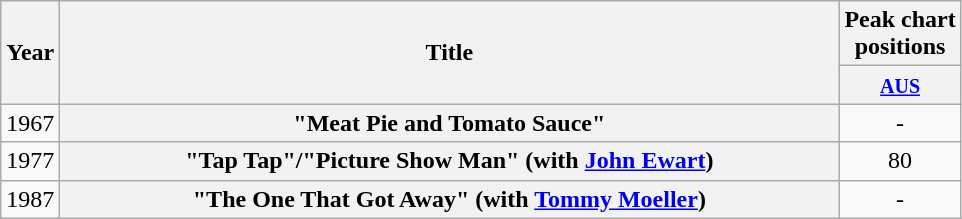<table class="wikitable plainrowheaders" style="text-align:center;" border="1">
<tr>
<th scope="col" rowspan="2">Year</th>
<th scope="col" rowspan="2" style="width:32em;">Title</th>
<th scope="col" colspan="1">Peak chart <br>positions</th>
</tr>
<tr>
<th scope="col" style="text-align:center;"><small><a href='#'>AUS</a></small><br></th>
</tr>
<tr>
<td>1967</td>
<th scope="row">"Meat Pie and Tomato Sauce"</th>
<td style="text-align:center;">-</td>
</tr>
<tr>
<td>1977</td>
<th scope="row">"Tap Tap"/"Picture Show Man" (with <a href='#'>John Ewart</a>)</th>
<td style="text-align:center;">80</td>
</tr>
<tr>
<td>1987</td>
<th scope="row">"The One That Got Away" (with <a href='#'>Tommy Moeller</a>)</th>
<td style="text-align:center;">-</td>
</tr>
</table>
